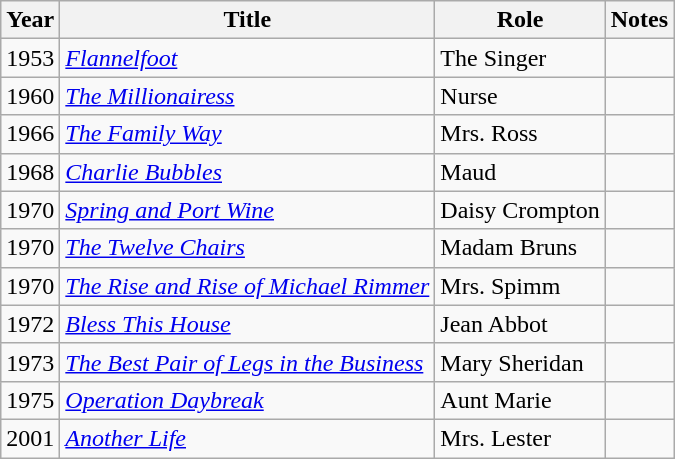<table class="wikitable">
<tr>
<th>Year</th>
<th>Title</th>
<th>Role</th>
<th>Notes</th>
</tr>
<tr>
<td>1953</td>
<td><em><a href='#'>Flannelfoot</a></em></td>
<td>The Singer</td>
<td></td>
</tr>
<tr>
<td>1960</td>
<td><em><a href='#'>The Millionairess</a></em></td>
<td>Nurse</td>
<td></td>
</tr>
<tr>
<td>1966</td>
<td><em><a href='#'>The Family Way</a></em></td>
<td>Mrs. Ross</td>
<td></td>
</tr>
<tr>
<td>1968</td>
<td><em><a href='#'>Charlie Bubbles</a></em></td>
<td>Maud</td>
<td></td>
</tr>
<tr>
<td>1970</td>
<td><em><a href='#'>Spring and Port Wine</a></em></td>
<td>Daisy Crompton</td>
<td></td>
</tr>
<tr>
<td>1970</td>
<td><em><a href='#'>The Twelve Chairs</a></em></td>
<td>Madam Bruns</td>
<td></td>
</tr>
<tr>
<td>1970</td>
<td><em><a href='#'>The Rise and Rise of Michael Rimmer</a></em></td>
<td>Mrs. Spimm</td>
<td></td>
</tr>
<tr>
<td>1972</td>
<td><em><a href='#'>Bless This House</a></em></td>
<td>Jean Abbot</td>
<td></td>
</tr>
<tr>
<td>1973</td>
<td><em><a href='#'>The Best Pair of Legs in the Business</a></em></td>
<td>Mary Sheridan</td>
<td></td>
</tr>
<tr>
<td>1975</td>
<td><em><a href='#'>Operation Daybreak</a></em></td>
<td>Aunt Marie</td>
<td></td>
</tr>
<tr>
<td>2001</td>
<td><em><a href='#'>Another Life</a></em></td>
<td>Mrs. Lester</td>
<td></td>
</tr>
</table>
